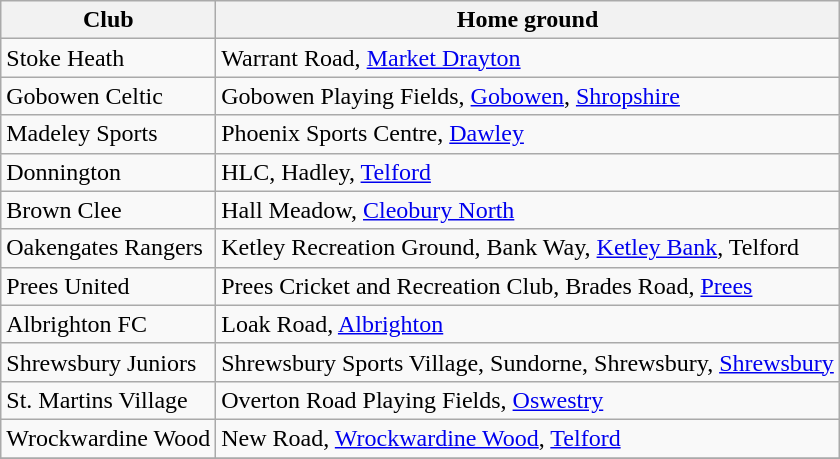<table class="wikitable sortable" style="textalign-center">
<tr>
<th>Club</th>
<th>Home ground</th>
</tr>
<tr>
<td>Stoke Heath</td>
<td>Warrant Road, <a href='#'>Market Drayton</a></td>
</tr>
<tr>
<td>Gobowen Celtic</td>
<td>Gobowen Playing Fields, <a href='#'>Gobowen</a>, <a href='#'>Shropshire</a></td>
</tr>
<tr>
<td>Madeley Sports</td>
<td>Phoenix Sports Centre, <a href='#'>Dawley</a></td>
</tr>
<tr>
<td>Donnington</td>
<td>HLC, Hadley, <a href='#'>Telford</a></td>
</tr>
<tr>
<td>Brown Clee</td>
<td>Hall Meadow, <a href='#'>Cleobury North</a></td>
</tr>
<tr>
<td>Oakengates Rangers</td>
<td>Ketley Recreation Ground, Bank Way, <a href='#'>Ketley Bank</a>, Telford</td>
</tr>
<tr>
<td>Prees United</td>
<td>Prees Cricket and Recreation Club, Brades Road, <a href='#'>Prees</a></td>
</tr>
<tr>
<td>Albrighton FC</td>
<td>Loak Road, <a href='#'>Albrighton</a></td>
</tr>
<tr>
<td>Shrewsbury Juniors</td>
<td>Shrewsbury Sports Village, Sundorne, Shrewsbury, <a href='#'>Shrewsbury</a></td>
</tr>
<tr>
<td>St. Martins Village</td>
<td>Overton Road Playing Fields, <a href='#'>Oswestry</a></td>
</tr>
<tr>
<td>Wrockwardine Wood</td>
<td>New Road, <a href='#'>Wrockwardine Wood</a>, <a href='#'>Telford</a></td>
</tr>
<tr>
</tr>
</table>
